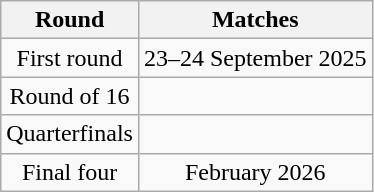<table class="wikitable" style="text-align:center">
<tr>
<th>Round</th>
<th>Matches</th>
</tr>
<tr>
<td>First round</td>
<td>23–24 September 2025</td>
</tr>
<tr>
<td>Round of 16</td>
<td></td>
</tr>
<tr>
<td>Quarterfinals</td>
<td></td>
</tr>
<tr>
<td>Final four</td>
<td>February 2026</td>
</tr>
</table>
